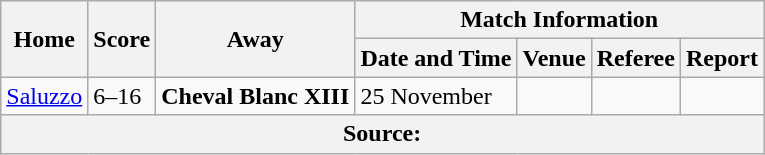<table class="wikitable defaultcenter col1left col3left">
<tr>
<th scope="col" rowspan=2>Home</th>
<th scope="col" rowspan=2>Score</th>
<th scope="col" rowspan=2>Away</th>
<th scope="col" colspan=4>Match Information</th>
</tr>
<tr>
<th scope="col">Date and Time</th>
<th scope="col">Venue</th>
<th scope="col">Referee</th>
<th scope="col">Report</th>
</tr>
<tr>
<td><a href='#'>Saluzzo</a></td>
<td>6–16</td>
<td><strong>Cheval Blanc XIII</strong></td>
<td>25 November</td>
<td></td>
<td></td>
<td></td>
</tr>
<tr>
<th colspan=7>Source:</th>
</tr>
</table>
